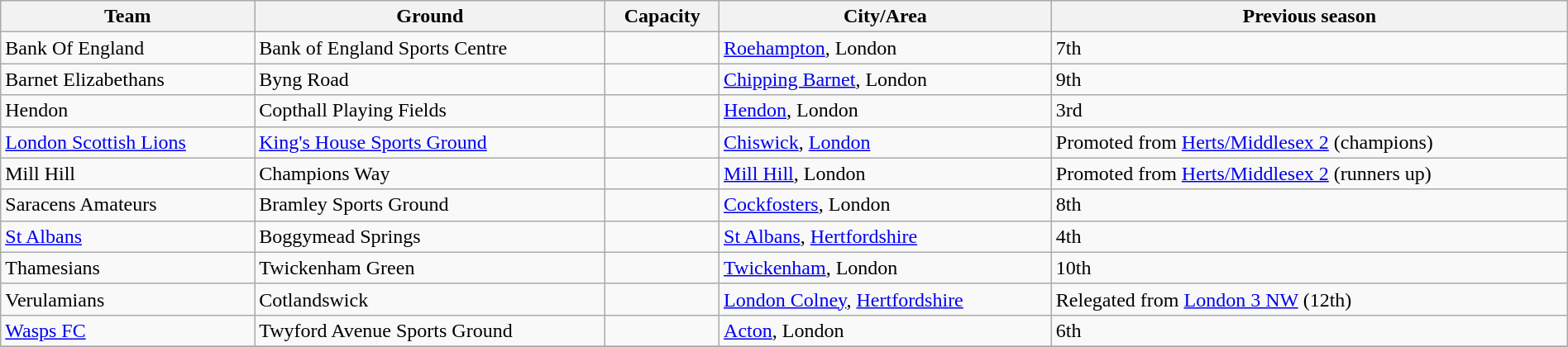<table class="wikitable sortable" width=100%>
<tr>
<th>Team</th>
<th>Ground</th>
<th>Capacity</th>
<th>City/Area</th>
<th>Previous season</th>
</tr>
<tr>
<td>Bank Of England</td>
<td>Bank of England Sports Centre</td>
<td></td>
<td><a href='#'>Roehampton</a>, London</td>
<td>7th</td>
</tr>
<tr>
<td>Barnet Elizabethans</td>
<td>Byng Road</td>
<td></td>
<td><a href='#'>Chipping Barnet</a>, London</td>
<td>9th</td>
</tr>
<tr>
<td>Hendon</td>
<td>Copthall Playing Fields</td>
<td></td>
<td><a href='#'>Hendon</a>, London</td>
<td>3rd</td>
</tr>
<tr>
<td><a href='#'>London Scottish Lions</a></td>
<td><a href='#'>King's House Sports Ground</a></td>
<td></td>
<td><a href='#'>Chiswick</a>, <a href='#'>London</a></td>
<td>Promoted from <a href='#'>Herts/Middlesex 2</a> (champions)</td>
</tr>
<tr>
<td>Mill Hill</td>
<td>Champions Way</td>
<td></td>
<td><a href='#'>Mill Hill</a>, London</td>
<td>Promoted from <a href='#'>Herts/Middlesex 2</a> (runners up)</td>
</tr>
<tr>
<td>Saracens Amateurs</td>
<td>Bramley Sports Ground</td>
<td></td>
<td><a href='#'>Cockfosters</a>, London</td>
<td>8th</td>
</tr>
<tr>
<td><a href='#'>St Albans</a></td>
<td>Boggymead Springs</td>
<td></td>
<td><a href='#'>St Albans</a>, <a href='#'>Hertfordshire</a></td>
<td>4th</td>
</tr>
<tr>
<td>Thamesians</td>
<td>Twickenham Green</td>
<td></td>
<td><a href='#'>Twickenham</a>, London</td>
<td>10th</td>
</tr>
<tr>
<td>Verulamians</td>
<td>Cotlandswick</td>
<td></td>
<td><a href='#'>London Colney</a>, <a href='#'>Hertfordshire</a></td>
<td>Relegated from <a href='#'>London 3 NW</a> (12th)</td>
</tr>
<tr>
<td><a href='#'>Wasps FC</a></td>
<td>Twyford Avenue Sports Ground</td>
<td></td>
<td><a href='#'>Acton</a>, London</td>
<td>6th</td>
</tr>
<tr>
</tr>
</table>
